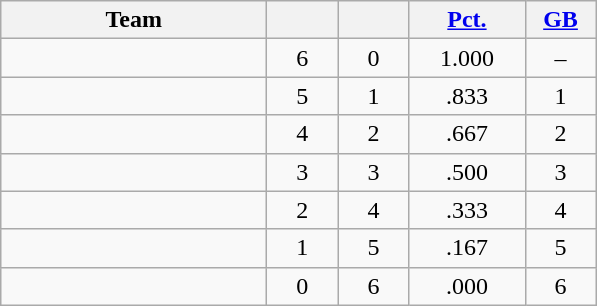<table class="wikitable" style="text-align:center;">
<tr>
<th width=170px>Team</th>
<th width=40px></th>
<th width=40px></th>
<th width=70px><a href='#'>Pct.</a></th>
<th width=40px><a href='#'>GB</a></th>
</tr>
<tr>
<td align=left></td>
<td>6</td>
<td>0</td>
<td>1.000</td>
<td>–</td>
</tr>
<tr>
<td align=left></td>
<td>5</td>
<td>1</td>
<td>.833</td>
<td>1</td>
</tr>
<tr>
<td align=left></td>
<td>4</td>
<td>2</td>
<td>.667</td>
<td>2</td>
</tr>
<tr>
<td align=left></td>
<td>3</td>
<td>3</td>
<td>.500</td>
<td>3</td>
</tr>
<tr>
<td align=left></td>
<td>2</td>
<td>4</td>
<td>.333</td>
<td>4</td>
</tr>
<tr>
<td align=left></td>
<td>1</td>
<td>5</td>
<td>.167</td>
<td>5</td>
</tr>
<tr>
<td align=left></td>
<td>0</td>
<td>6</td>
<td>.000</td>
<td>6</td>
</tr>
</table>
